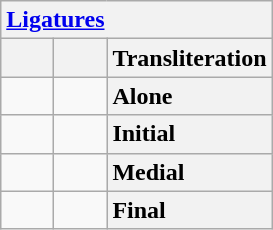<table class="wikitable" style="text-align: center; display: inline-table;">
<tr>
<th colspan="3" style="text-align: left"><a href='#'>Ligatures</a></th>
</tr>
<tr>
<th style="min-width: 1.75em"></th>
<th style="min-width: 1.75em"></th>
<th style="text-align: left">Transliteration</th>
</tr>
<tr>
<td></td>
<td></td>
<th style="text-align: left">Alone</th>
</tr>
<tr>
<td></td>
<td></td>
<th style="text-align: left">Initial</th>
</tr>
<tr>
<td></td>
<td></td>
<th style="text-align: left">Medial</th>
</tr>
<tr>
<td></td>
<td></td>
<th style="text-align: left">Final</th>
</tr>
</table>
